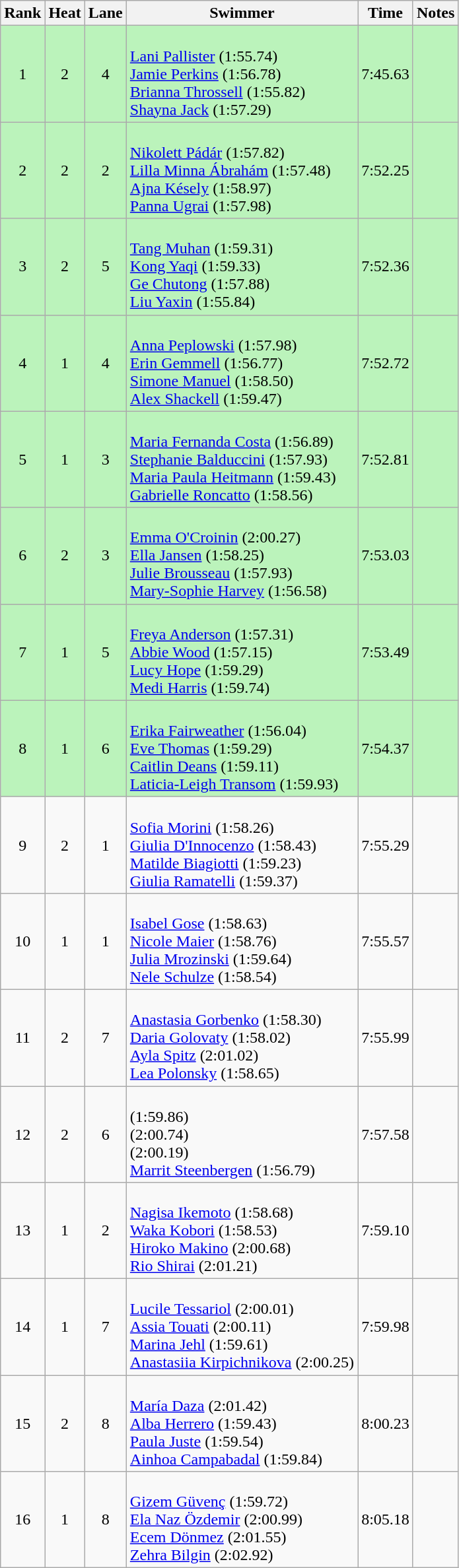<table class="wikitable sortable mw-collapsible" style="text-align:center">
<tr>
<th scope="col">Rank</th>
<th scope="col">Heat</th>
<th scope="col">Lane</th>
<th scope="col">Swimmer</th>
<th scope="col">Time</th>
<th scope="col">Notes</th>
</tr>
<tr bgcolor=bbf3bb>
<td>1</td>
<td>2</td>
<td>4</td>
<td align="left"> <br><a href='#'>Lani Pallister</a> (1:55.74)<br><a href='#'>Jamie Perkins</a> (1:56.78)<br><a href='#'>Brianna Throssell</a> (1:55.82)<br><a href='#'>Shayna Jack</a> (1:57.29)</td>
<td>7:45.63</td>
<td></td>
</tr>
<tr bgcolor=bbf3bb>
<td>2</td>
<td>2</td>
<td>2</td>
<td align="left"> <br><a href='#'>Nikolett Pádár</a> (1:57.82)<br><a href='#'>Lilla Minna Ábrahám</a> (1:57.48)<br><a href='#'>Ajna Késely</a> (1:58.97)<br><a href='#'>Panna Ugrai</a> (1:57.98)</td>
<td>7:52.25</td>
<td></td>
</tr>
<tr bgcolor=bbf3bb>
<td>3</td>
<td>2</td>
<td>5</td>
<td align="left"> <br><a href='#'>Tang Muhan</a> (1:59.31)<br><a href='#'>Kong Yaqi</a> (1:59.33)<br><a href='#'>Ge Chutong</a> (1:57.88)<br><a href='#'>Liu Yaxin</a> (1:55.84)</td>
<td>7:52.36</td>
<td></td>
</tr>
<tr bgcolor=bbf3bb>
<td>4</td>
<td>1</td>
<td>4</td>
<td align="left"> <br><a href='#'>Anna Peplowski</a> (1:57.98)<br><a href='#'>Erin Gemmell</a> (1:56.77)<br><a href='#'>Simone Manuel</a> (1:58.50)<br><a href='#'>Alex Shackell</a> (1:59.47)</td>
<td>7:52.72</td>
<td></td>
</tr>
<tr bgcolor=bbf3bb>
<td>5</td>
<td>1</td>
<td>3</td>
<td align="left"> <br><a href='#'>Maria Fernanda Costa</a> (1:56.89)<br><a href='#'>Stephanie Balduccini</a> (1:57.93)<br><a href='#'>Maria Paula Heitmann</a> (1:59.43)<br><a href='#'>Gabrielle Roncatto</a> (1:58.56)</td>
<td>7:52.81</td>
<td></td>
</tr>
<tr bgcolor=bbf3bb>
<td>6</td>
<td>2</td>
<td>3</td>
<td align="left"> <br><a href='#'>Emma O'Croinin</a> (2:00.27)<br><a href='#'>Ella Jansen</a> (1:58.25)<br><a href='#'>Julie Brousseau</a> (1:57.93)<br><a href='#'>Mary-Sophie Harvey</a> (1:56.58)</td>
<td>7:53.03</td>
<td></td>
</tr>
<tr bgcolor=bbf3bb>
<td>7</td>
<td>1</td>
<td>5</td>
<td align="left"> <br><a href='#'>Freya Anderson</a> (1:57.31)<br><a href='#'>Abbie Wood</a> (1:57.15)<br><a href='#'>Lucy Hope</a> (1:59.29)<br><a href='#'>Medi Harris</a> (1:59.74)</td>
<td>7:53.49</td>
<td></td>
</tr>
<tr bgcolor=bbf3bb>
<td>8</td>
<td>1</td>
<td>6</td>
<td align="left"> <br><a href='#'>Erika Fairweather</a> (1:56.04)<br><a href='#'>Eve Thomas</a> (1:59.29)<br><a href='#'>Caitlin Deans</a> (1:59.11)<br><a href='#'>Laticia-Leigh Transom</a> (1:59.93)</td>
<td>7:54.37</td>
<td></td>
</tr>
<tr>
<td>9</td>
<td>2</td>
<td>1</td>
<td align="left"> <br><a href='#'>Sofia Morini</a> (1:58.26)<br><a href='#'>Giulia D'Innocenzo</a> (1:58.43)<br><a href='#'>Matilde Biagiotti</a> (1:59.23)<br><a href='#'>Giulia Ramatelli</a> (1:59.37)</td>
<td>7:55.29</td>
<td></td>
</tr>
<tr>
<td>10</td>
<td>1</td>
<td>1</td>
<td align="left"> <br><a href='#'>Isabel Gose</a> (1:58.63)<br><a href='#'>Nicole Maier</a> (1:58.76)<br><a href='#'>Julia Mrozinski</a> (1:59.64)<br><a href='#'>Nele Schulze</a> (1:58.54)</td>
<td>7:55.57</td>
<td></td>
</tr>
<tr>
<td>11</td>
<td>2</td>
<td>7</td>
<td align="left"> <br><a href='#'>Anastasia Gorbenko</a> (1:58.30)<br><a href='#'>Daria Golovaty</a> (1:58.02)<br><a href='#'>Ayla Spitz</a> (2:01.02)<br><a href='#'>Lea Polonsky</a> (1:58.65)</td>
<td>7:55.99</td>
<td></td>
</tr>
<tr>
<td>12</td>
<td>2</td>
<td>6</td>
<td align="left"> <br> (1:59.86)<br> (2:00.74)<br> (2:00.19)<br><a href='#'>Marrit Steenbergen</a> (1:56.79)</td>
<td>7:57.58</td>
<td></td>
</tr>
<tr>
<td>13</td>
<td>1</td>
<td>2</td>
<td align="left"> <br><a href='#'>Nagisa Ikemoto</a> (1:58.68)<br><a href='#'>Waka Kobori</a> (1:58.53)<br><a href='#'>Hiroko Makino</a> (2:00.68)<br><a href='#'>Rio Shirai</a> (2:01.21)</td>
<td>7:59.10</td>
<td></td>
</tr>
<tr>
<td>14</td>
<td>1</td>
<td>7</td>
<td align="left"> <br><a href='#'>Lucile Tessariol</a> (2:00.01)<br><a href='#'>Assia Touati</a> (2:00.11)<br><a href='#'>Marina Jehl</a> (1:59.61)<br><a href='#'>Anastasiia Kirpichnikova</a> (2:00.25)</td>
<td>7:59.98</td>
<td></td>
</tr>
<tr>
<td>15</td>
<td>2</td>
<td>8</td>
<td align="left"> <br><a href='#'>María Daza</a> (2:01.42)<br><a href='#'>Alba Herrero</a> (1:59.43)<br><a href='#'>Paula Juste</a> (1:59.54)<br><a href='#'>Ainhoa Campabadal</a> (1:59.84)</td>
<td>8:00.23</td>
<td></td>
</tr>
<tr>
<td>16</td>
<td>1</td>
<td>8</td>
<td align="left"> <br><a href='#'>Gizem Güvenç</a> (1:59.72)<br><a href='#'>Ela Naz Özdemir</a> (2:00.99)<br><a href='#'>Ecem Dönmez</a> (2:01.55)<br><a href='#'>Zehra Bilgin</a> (2:02.92)</td>
<td>8:05.18</td>
<td></td>
</tr>
</table>
